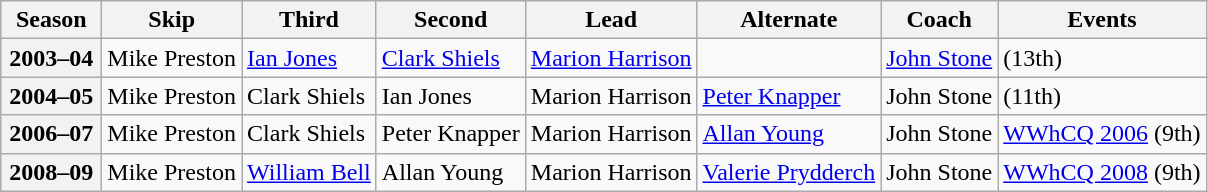<table class="wikitable">
<tr>
<th scope="col" width=60>Season</th>
<th scope="col">Skip</th>
<th scope="col">Third</th>
<th scope="col">Second</th>
<th scope="col">Lead</th>
<th scope="col">Alternate</th>
<th scope="col">Coach</th>
<th scope="col">Events</th>
</tr>
<tr>
<th scope="row">2003–04</th>
<td>Mike Preston</td>
<td><a href='#'>Ian Jones</a></td>
<td><a href='#'>Clark Shiels</a></td>
<td><a href='#'>Marion Harrison</a></td>
<td></td>
<td><a href='#'>John Stone</a></td>
<td> (13th)</td>
</tr>
<tr>
<th scope="row">2004–05</th>
<td>Mike Preston</td>
<td>Clark Shiels</td>
<td>Ian Jones</td>
<td>Marion Harrison</td>
<td><a href='#'>Peter Knapper</a></td>
<td>John Stone</td>
<td> (11th)</td>
</tr>
<tr>
<th scope="row">2006–07</th>
<td>Mike Preston</td>
<td>Clark Shiels</td>
<td>Peter Knapper</td>
<td>Marion Harrison</td>
<td><a href='#'>Allan Young</a></td>
<td>John Stone</td>
<td><a href='#'>WWhCQ 2006</a> (9th)</td>
</tr>
<tr>
<th scope="row">2008–09</th>
<td>Mike Preston</td>
<td><a href='#'>William Bell</a></td>
<td>Allan Young</td>
<td>Marion Harrison</td>
<td><a href='#'>Valerie Prydderch</a></td>
<td>John Stone</td>
<td><a href='#'>WWhCQ 2008</a> (9th)</td>
</tr>
</table>
